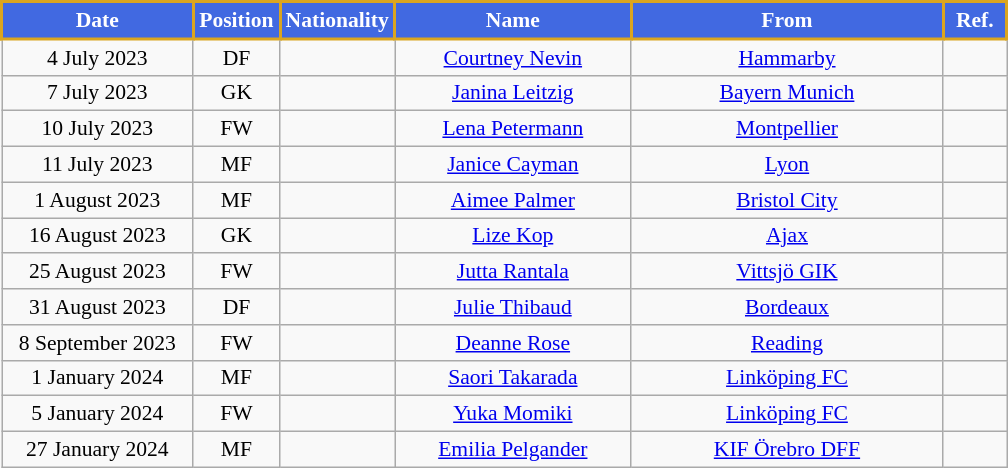<table class="wikitable" style="text-align:center; font-size:90%; ">
<tr>
<th style="background:royalblue;;color:white;border:2px solid #DAA520; width:120px;">Date</th>
<th style="background:royalblue;color:white;border:2px solid #DAA520; width:50px;">Position</th>
<th style="background:royalblue;color:white;border:2px solid #DAA520; width:50px;">Nationality</th>
<th style="background:royalblue;color:white;border:2px solid #DAA520; width:150px;">Name</th>
<th style="background:royalblue;color:white;border:2px solid #DAA520; width:200px;">From</th>
<th style="background:royalblue;color:white;border:2px solid #DAA520; width:35px;">Ref.</th>
</tr>
<tr>
<td>4 July 2023</td>
<td>DF</td>
<td></td>
<td><a href='#'>Courtney Nevin</a></td>
<td> <a href='#'>Hammarby</a></td>
<td></td>
</tr>
<tr>
<td>7 July 2023</td>
<td>GK</td>
<td></td>
<td><a href='#'>Janina Leitzig</a></td>
<td> <a href='#'>Bayern Munich</a></td>
<td></td>
</tr>
<tr>
<td>10 July 2023</td>
<td>FW</td>
<td></td>
<td><a href='#'>Lena Petermann</a></td>
<td> <a href='#'>Montpellier</a></td>
<td></td>
</tr>
<tr>
<td>11 July 2023</td>
<td>MF</td>
<td></td>
<td><a href='#'>Janice Cayman</a></td>
<td> <a href='#'>Lyon</a></td>
<td></td>
</tr>
<tr>
<td>1 August 2023</td>
<td>MF</td>
<td></td>
<td><a href='#'>Aimee Palmer</a></td>
<td> <a href='#'>Bristol City</a></td>
<td></td>
</tr>
<tr>
<td>16 August 2023</td>
<td>GK</td>
<td></td>
<td><a href='#'>Lize Kop</a></td>
<td> <a href='#'>Ajax</a></td>
<td></td>
</tr>
<tr>
<td>25 August 2023</td>
<td>FW</td>
<td></td>
<td><a href='#'>Jutta Rantala</a></td>
<td> <a href='#'>Vittsjö GIK</a></td>
<td></td>
</tr>
<tr>
<td>31 August 2023</td>
<td>DF</td>
<td></td>
<td><a href='#'>Julie Thibaud</a></td>
<td> <a href='#'>Bordeaux</a></td>
<td></td>
</tr>
<tr>
<td>8 September 2023</td>
<td>FW</td>
<td></td>
<td><a href='#'>Deanne Rose</a></td>
<td> <a href='#'>Reading</a></td>
<td></td>
</tr>
<tr>
<td>1 January 2024</td>
<td>MF</td>
<td></td>
<td><a href='#'>Saori Takarada</a></td>
<td> <a href='#'>Linköping FC</a></td>
<td></td>
</tr>
<tr>
<td>5 January 2024</td>
<td>FW</td>
<td></td>
<td><a href='#'>Yuka Momiki</a></td>
<td> <a href='#'>Linköping FC</a></td>
<td></td>
</tr>
<tr>
<td>27 January 2024</td>
<td>MF</td>
<td></td>
<td><a href='#'>Emilia Pelgander</a></td>
<td> <a href='#'>KIF Örebro DFF</a></td>
<td></td>
</tr>
</table>
